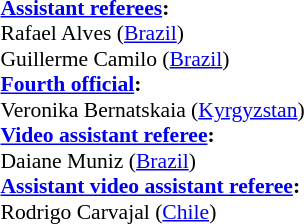<table width=50% style="font-size:90%">
<tr>
<td><br><strong><a href='#'>Assistant referees</a>:</strong>
<br>Rafael Alves (<a href='#'>Brazil</a>)
<br>Guillerme Camilo (<a href='#'>Brazil</a>)
<br><strong><a href='#'>Fourth official</a>:</strong>
<br>Veronika Bernatskaia (<a href='#'>Kyrgyzstan</a>)
<br><strong><a href='#'>Video assistant referee</a>:</strong>
<br>Daiane Muniz (<a href='#'>Brazil</a>)
<br><strong><a href='#'>Assistant video assistant referee</a>:</strong>
<br>Rodrigo Carvajal (<a href='#'>Chile</a>)</td>
</tr>
</table>
